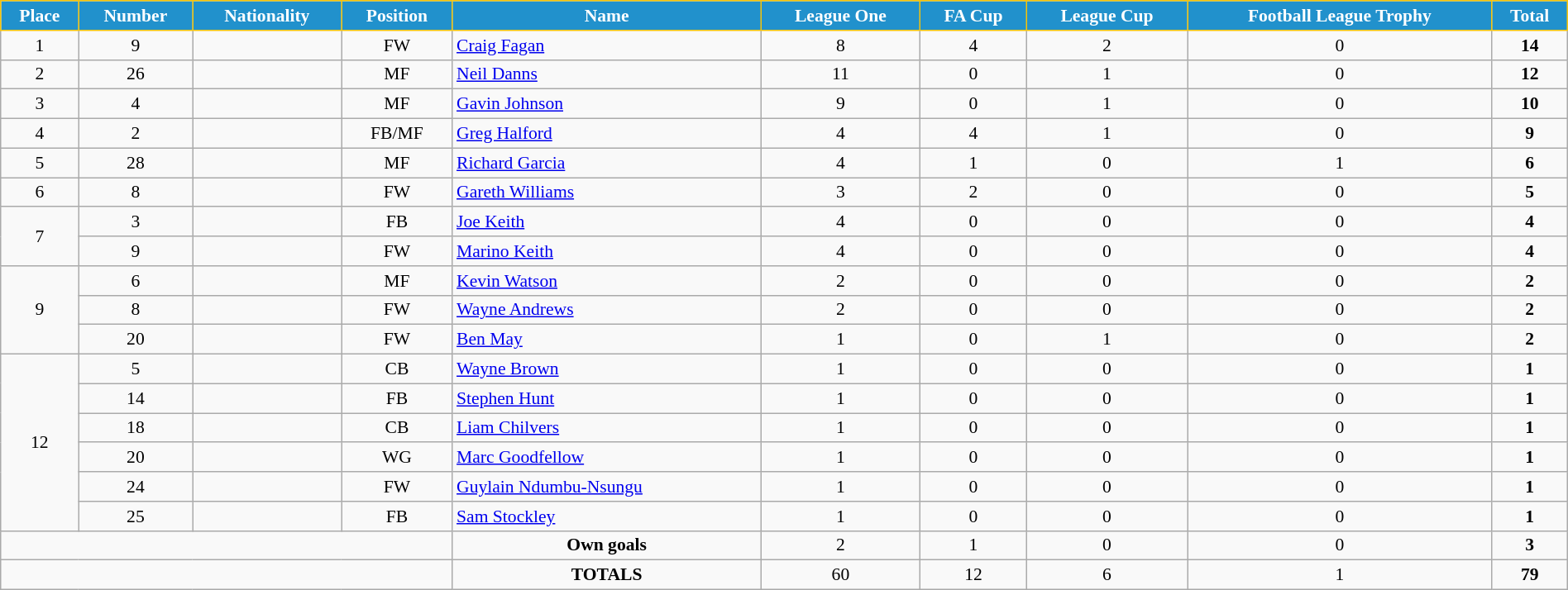<table class="wikitable" style="text-align:center; font-size:90%; width:100%;">
<tr>
<th style="background:#2191CC; color:white; border:1px solid #F7C408; text-align:center;">Place</th>
<th style="background:#2191CC; color:white; border:1px solid #F7C408; text-align:center;">Number</th>
<th style="background:#2191CC; color:white; border:1px solid #F7C408; text-align:center;">Nationality</th>
<th style="background:#2191CC; color:white; border:1px solid #F7C408; text-align:center;">Position</th>
<th style="background:#2191CC; color:white; border:1px solid #F7C408; text-align:center;">Name</th>
<th style="background:#2191CC; color:white; border:1px solid #F7C408; text-align:center;">League One</th>
<th style="background:#2191CC; color:white; border:1px solid #F7C408; text-align:center;">FA Cup</th>
<th style="background:#2191CC; color:white; border:1px solid #F7C408; text-align:center;">League Cup</th>
<th style="background:#2191CC; color:white; border:1px solid #F7C408; text-align:center;">Football League Trophy</th>
<th style="background:#2191CC; color:white; border:1px solid #F7C408; text-align:center;">Total</th>
</tr>
<tr>
<td>1</td>
<td>9</td>
<td></td>
<td>FW</td>
<td align="left"><a href='#'>Craig Fagan</a></td>
<td>8</td>
<td>4</td>
<td>2</td>
<td>0</td>
<td><strong>14</strong></td>
</tr>
<tr>
<td>2</td>
<td>26</td>
<td></td>
<td>MF</td>
<td align="left"><a href='#'>Neil Danns</a></td>
<td>11</td>
<td>0</td>
<td>1</td>
<td>0</td>
<td><strong>12</strong></td>
</tr>
<tr>
<td>3</td>
<td>4</td>
<td></td>
<td>MF</td>
<td align="left"><a href='#'>Gavin Johnson</a></td>
<td>9</td>
<td>0</td>
<td>1</td>
<td>0</td>
<td><strong>10</strong></td>
</tr>
<tr>
<td>4</td>
<td>2</td>
<td></td>
<td>FB/MF</td>
<td align="left"><a href='#'>Greg Halford</a></td>
<td>4</td>
<td>4</td>
<td>1</td>
<td>0</td>
<td><strong>9</strong></td>
</tr>
<tr>
<td>5</td>
<td>28</td>
<td></td>
<td>MF</td>
<td align="left"><a href='#'>Richard Garcia</a></td>
<td>4</td>
<td>1</td>
<td>0</td>
<td>1</td>
<td><strong>6</strong></td>
</tr>
<tr>
<td>6</td>
<td>8</td>
<td></td>
<td>FW</td>
<td align="left"><a href='#'>Gareth Williams</a></td>
<td>3</td>
<td>2</td>
<td>0</td>
<td>0</td>
<td><strong>5</strong></td>
</tr>
<tr>
<td rowspan=2>7</td>
<td>3</td>
<td></td>
<td>FB</td>
<td align="left"><a href='#'>Joe Keith</a></td>
<td>4</td>
<td>0</td>
<td>0</td>
<td>0</td>
<td><strong>4</strong></td>
</tr>
<tr>
<td>9</td>
<td></td>
<td>FW</td>
<td align="left"><a href='#'>Marino Keith</a></td>
<td>4</td>
<td>0</td>
<td>0</td>
<td>0</td>
<td><strong>4</strong></td>
</tr>
<tr>
<td rowspan=3>9</td>
<td>6</td>
<td></td>
<td>MF</td>
<td align="left"><a href='#'>Kevin Watson</a></td>
<td>2</td>
<td>0</td>
<td>0</td>
<td>0</td>
<td><strong>2</strong></td>
</tr>
<tr>
<td>8</td>
<td></td>
<td>FW</td>
<td align="left"><a href='#'>Wayne Andrews</a></td>
<td>2</td>
<td>0</td>
<td>0</td>
<td>0</td>
<td><strong>2</strong></td>
</tr>
<tr>
<td>20</td>
<td></td>
<td>FW</td>
<td align="left"><a href='#'>Ben May</a></td>
<td>1</td>
<td>0</td>
<td>1</td>
<td>0</td>
<td><strong>2</strong></td>
</tr>
<tr>
<td rowspan=6>12</td>
<td>5</td>
<td></td>
<td>CB</td>
<td align="left"><a href='#'>Wayne Brown</a></td>
<td>1</td>
<td>0</td>
<td>0</td>
<td>0</td>
<td><strong>1</strong></td>
</tr>
<tr>
<td>14</td>
<td></td>
<td>FB</td>
<td align="left"><a href='#'>Stephen Hunt</a></td>
<td>1</td>
<td>0</td>
<td>0</td>
<td>0</td>
<td><strong>1</strong></td>
</tr>
<tr>
<td>18</td>
<td></td>
<td>CB</td>
<td align="left"><a href='#'>Liam Chilvers</a></td>
<td>1</td>
<td>0</td>
<td>0</td>
<td>0</td>
<td><strong>1</strong></td>
</tr>
<tr>
<td>20</td>
<td></td>
<td>WG</td>
<td align="left"><a href='#'>Marc Goodfellow</a></td>
<td>1</td>
<td>0</td>
<td>0</td>
<td>0</td>
<td><strong>1</strong></td>
</tr>
<tr>
<td>24</td>
<td></td>
<td>FW</td>
<td align="left"><a href='#'>Guylain Ndumbu-Nsungu</a></td>
<td>1</td>
<td>0</td>
<td>0</td>
<td>0</td>
<td><strong>1</strong></td>
</tr>
<tr>
<td>25</td>
<td></td>
<td>FB</td>
<td align="left"><a href='#'>Sam Stockley</a></td>
<td>1</td>
<td>0</td>
<td>0</td>
<td>0</td>
<td><strong>1</strong></td>
</tr>
<tr>
<td colspan="4"></td>
<td><strong>Own goals</strong></td>
<td>2</td>
<td>1</td>
<td>0</td>
<td>0</td>
<td><strong>3</strong></td>
</tr>
<tr>
<td colspan="4"></td>
<td><strong>TOTALS</strong></td>
<td>60</td>
<td>12</td>
<td>6</td>
<td>1</td>
<td><strong>79</strong></td>
</tr>
</table>
